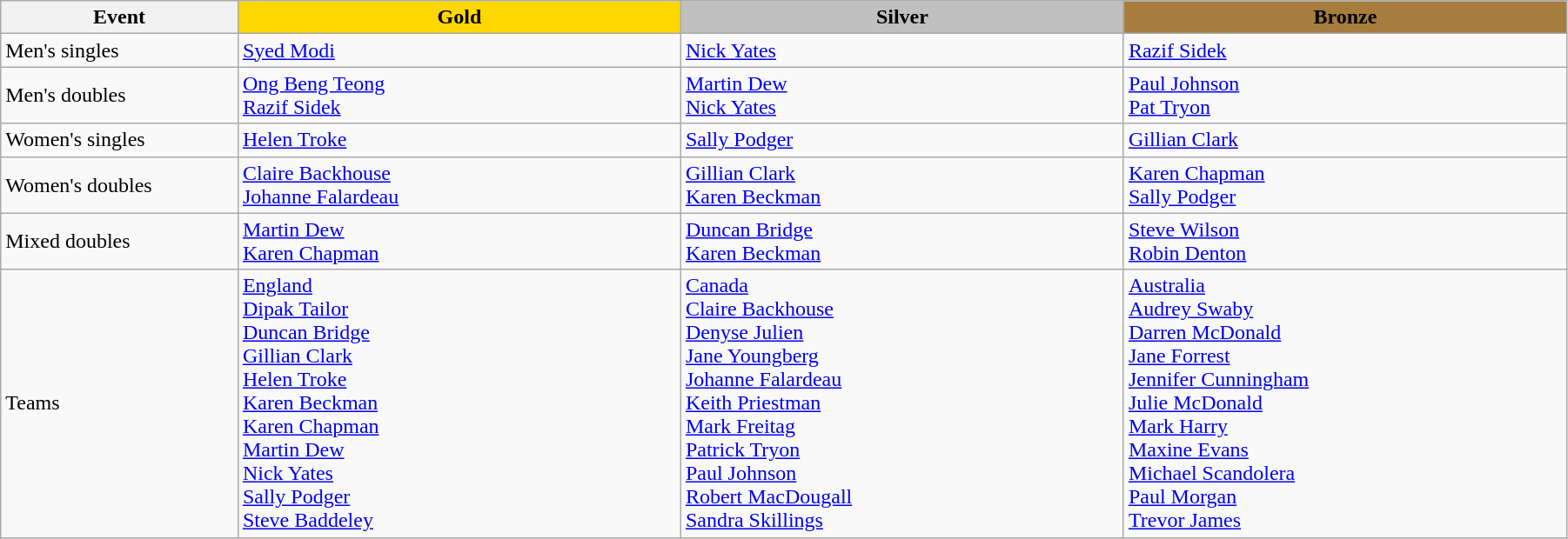<table class="wikitable" style="width:95%;">
<tr>
<th style="width:15%;"><strong>Event</strong></th>
<th style="background:gold; width:28%;">Gold</th>
<th style="background:silver; width:28%;">Silver</th>
<th style="background:#a67d3d; width:28%;">Bronze</th>
</tr>
<tr>
<td>Men's singles</td>
<td> <a href='#'>Syed Modi</a></td>
<td> <a href='#'>Nick Yates</a></td>
<td> <a href='#'>Razif Sidek</a></td>
</tr>
<tr>
<td>Men's doubles</td>
<td> <a href='#'>Ong Beng Teong</a> <br> <a href='#'>Razif Sidek</a></td>
<td> <a href='#'>Martin Dew</a> <br>  <a href='#'>Nick Yates</a></td>
<td> <a href='#'>Paul Johnson</a> <br>  <a href='#'>Pat Tryon</a></td>
</tr>
<tr>
<td>Women's singles</td>
<td> <a href='#'>Helen Troke</a></td>
<td> <a href='#'>Sally Podger</a></td>
<td> <a href='#'>Gillian Clark</a></td>
</tr>
<tr>
<td>Women's doubles</td>
<td> <a href='#'>Claire Backhouse</a> <br>  <a href='#'>Johanne Falardeau</a></td>
<td> <a href='#'>Gillian Clark</a> <br>  <a href='#'>Karen Beckman</a></td>
<td> <a href='#'>Karen Chapman</a> <br>  <a href='#'>Sally Podger</a></td>
</tr>
<tr>
<td>Mixed doubles</td>
<td> <a href='#'>Martin Dew</a> <br>  <a href='#'>Karen Chapman</a></td>
<td> <a href='#'>Duncan Bridge</a> <br>  <a href='#'>Karen Beckman</a></td>
<td> <a href='#'>Steve Wilson</a> <br>  <a href='#'>Robin Denton</a></td>
</tr>
<tr>
<td>Teams</td>
<td> <a href='#'>England</a><br><a href='#'>Dipak Tailor</a><br><a href='#'>Duncan Bridge</a><br><a href='#'>Gillian Clark</a><br><a href='#'>Helen Troke</a><br><a href='#'>Karen Beckman</a><br><a href='#'>Karen Chapman</a><br><a href='#'>Martin Dew</a><br><a href='#'>Nick Yates</a><br><a href='#'>Sally Podger</a><br><a href='#'>Steve Baddeley</a></td>
<td> <a href='#'>Canada</a><br><a href='#'>Claire Backhouse</a><br><a href='#'>Denyse Julien</a><br><a href='#'>Jane Youngberg</a><br><a href='#'>Johanne Falardeau</a><br><a href='#'>Keith Priestman</a><br><a href='#'>Mark Freitag</a><br><a href='#'>Patrick Tryon</a><br><a href='#'>Paul Johnson</a><br><a href='#'>Robert MacDougall</a><br><a href='#'>Sandra Skillings</a></td>
<td> <a href='#'>Australia</a><br><a href='#'>Audrey Swaby</a><br><a href='#'>Darren McDonald</a><br><a href='#'>Jane Forrest</a><br><a href='#'>Jennifer Cunningham</a><br><a href='#'>Julie McDonald</a><br><a href='#'>Mark Harry</a><br><a href='#'>Maxine Evans</a><br><a href='#'>Michael Scandolera</a><br><a href='#'>Paul Morgan</a><br><a href='#'>Trevor James</a></td>
</tr>
</table>
